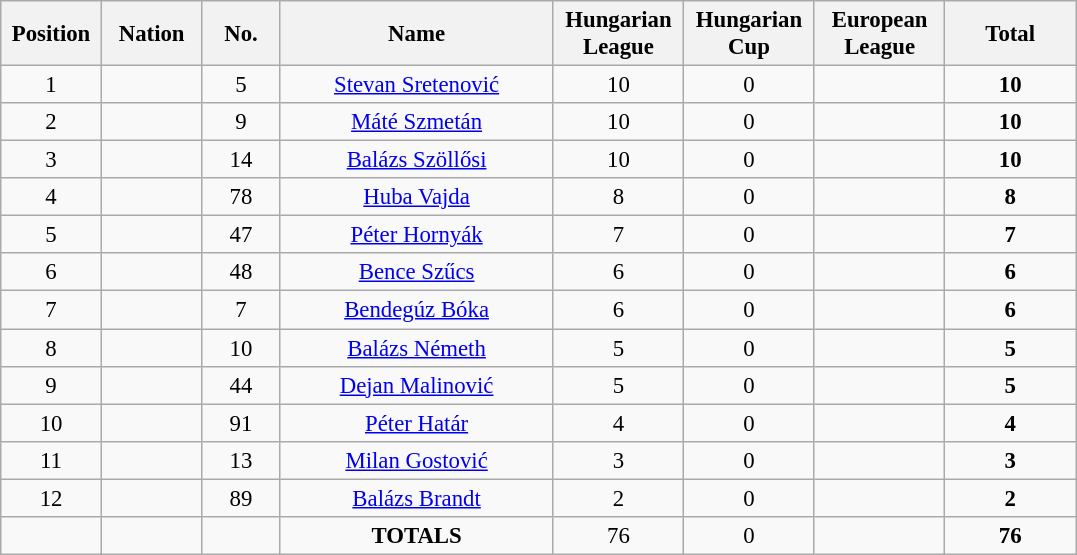<table class="wikitable" style="font-size: 95%; text-align: center;">
<tr>
<th width=60>Position</th>
<th width=60>Nation</th>
<th width=45>No.</th>
<th width=175>Name</th>
<th width=80>Hungarian League</th>
<th width=80>Hungarian Cup</th>
<th width=80>European League</th>
<th width=80>Total</th>
</tr>
<tr>
<td>1</td>
<td></td>
<td>5</td>
<td><a href='#'>Stevan Sretenović</a></td>
<td>10</td>
<td>0</td>
<td></td>
<td><strong>10</strong></td>
</tr>
<tr>
<td>2</td>
<td></td>
<td>9</td>
<td><a href='#'>Máté Szmetán</a></td>
<td>10</td>
<td>0</td>
<td></td>
<td><strong>10</strong></td>
</tr>
<tr>
<td>3</td>
<td></td>
<td>14</td>
<td><a href='#'>Balázs Szöllősi</a></td>
<td>10</td>
<td>0</td>
<td></td>
<td><strong>10</strong></td>
</tr>
<tr>
<td>4</td>
<td></td>
<td>78</td>
<td><a href='#'>Huba Vajda</a></td>
<td>8</td>
<td>0</td>
<td></td>
<td><strong>8</strong></td>
</tr>
<tr>
<td>5</td>
<td></td>
<td>47</td>
<td><a href='#'>Péter Hornyák</a></td>
<td>7</td>
<td>0</td>
<td></td>
<td><strong>7</strong></td>
</tr>
<tr>
<td>6</td>
<td></td>
<td>48</td>
<td><a href='#'>Bence Szűcs</a></td>
<td>6</td>
<td>0</td>
<td></td>
<td><strong>6</strong></td>
</tr>
<tr>
<td>7</td>
<td></td>
<td>7</td>
<td><a href='#'>Bendegúz Bóka</a></td>
<td>6</td>
<td>0</td>
<td></td>
<td><strong>6</strong></td>
</tr>
<tr>
<td>8</td>
<td></td>
<td>10</td>
<td><a href='#'>Balázs Németh</a></td>
<td>5</td>
<td>0</td>
<td></td>
<td><strong>5</strong></td>
</tr>
<tr>
<td>9</td>
<td></td>
<td>44</td>
<td><a href='#'>Dejan Malinović</a></td>
<td>5</td>
<td>0</td>
<td></td>
<td><strong>5</strong></td>
</tr>
<tr>
<td>10</td>
<td></td>
<td>91</td>
<td><a href='#'>Péter Határ</a></td>
<td>4</td>
<td>0</td>
<td></td>
<td><strong>4</strong></td>
</tr>
<tr>
<td>11</td>
<td></td>
<td>13</td>
<td><a href='#'>Milan Gostović</a></td>
<td>3</td>
<td>0</td>
<td></td>
<td><strong>3</strong></td>
</tr>
<tr>
<td>12</td>
<td></td>
<td>89</td>
<td><a href='#'>Balázs Brandt</a></td>
<td>2</td>
<td>0</td>
<td></td>
<td><strong>2</strong></td>
</tr>
<tr>
<td></td>
<td></td>
<td></td>
<td><strong>TOTALS</strong></td>
<td>76</td>
<td>0</td>
<td></td>
<td><strong>76</strong></td>
</tr>
</table>
